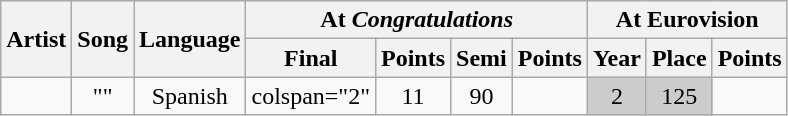<table class="wikitable plainrowheaders" style="text-align:center;">
<tr>
<th rowspan="2" scope="col">Artist</th>
<th rowspan="2" scope="col">Song</th>
<th scope="col" rowspan="2">Language</th>
<th scope="colgroup" colspan="4">At <em>Congratulations</em></th>
<th scope="colgroup" colspan="3">At Eurovision</th>
</tr>
<tr>
<th scope="col">Final</th>
<th scope="col">Points</th>
<th scope="col">Semi</th>
<th scope="col">Points</th>
<th scope="col">Year</th>
<th scope="col">Place</th>
<th scope="col">Points</th>
</tr>
<tr>
<td></td>
<td>""</td>
<td>Spanish</td>
<td>colspan="2" </td>
<td style="text-align:center;">11</td>
<td style="text-align:center;">90</td>
<td style="text-align:center;"></td>
<td style="text-align:center; background-color:#CCC;">2</td>
<td style="text-align:center; background-color:#CCC;">125</td>
</tr>
</table>
